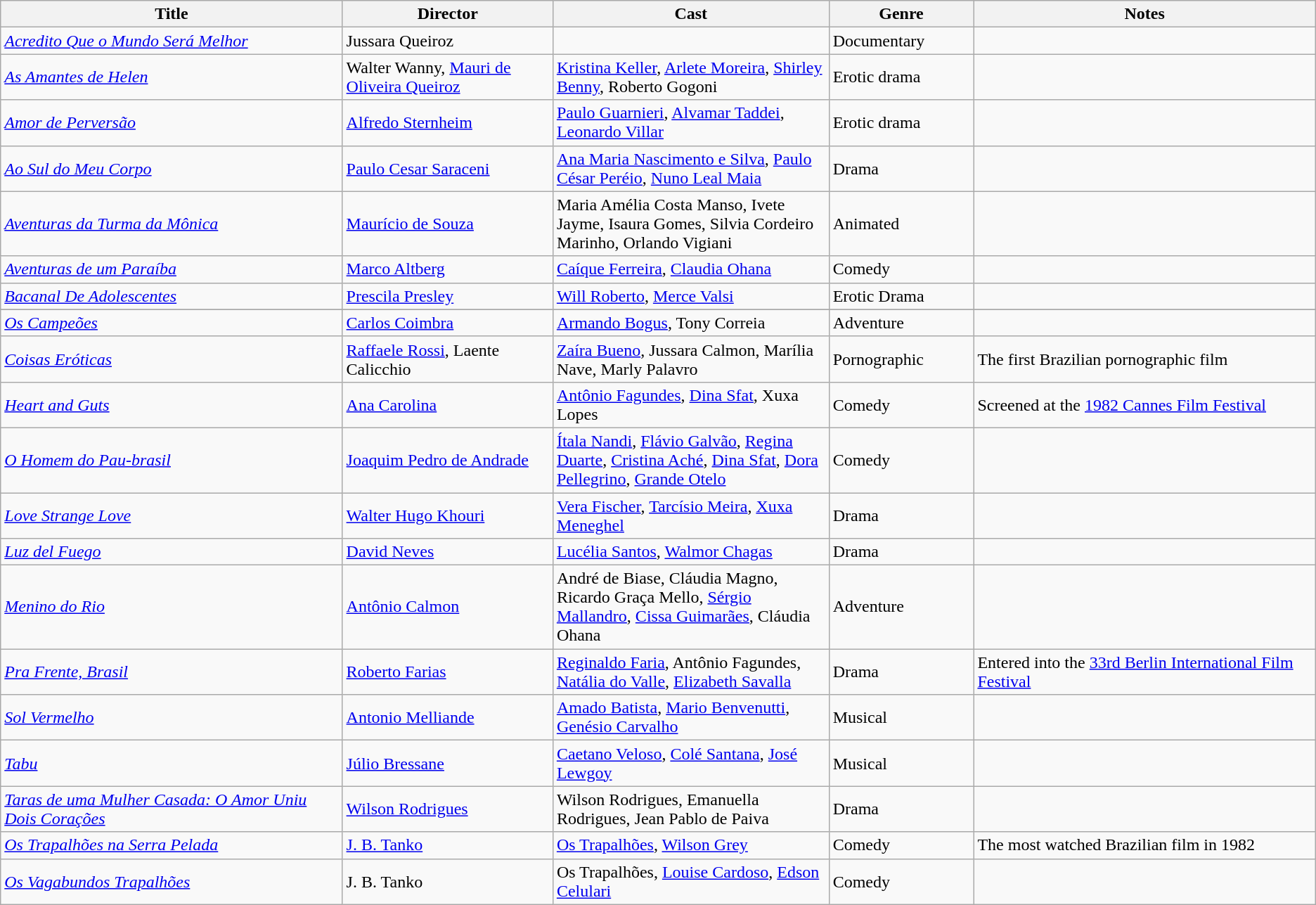<table class="wikitable">
<tr>
<th width=26%>Title</th>
<th width=16%>Director</th>
<th width=21%>Cast</th>
<th width=11%>Genre</th>
<th width=26%>Notes</th>
</tr>
<tr>
<td><em><a href='#'>Acredito Que o Mundo Será Melhor</a></em></td>
<td>Jussara Queiroz</td>
<td></td>
<td>Documentary</td>
<td></td>
</tr>
<tr>
<td><em><a href='#'>As Amantes de Helen</a></em></td>
<td>Walter Wanny, <a href='#'>Mauri de Oliveira Queiroz</a></td>
<td><a href='#'>Kristina Keller</a>, <a href='#'>Arlete Moreira</a>, <a href='#'>Shirley Benny</a>, Roberto Gogoni</td>
<td>Erotic drama</td>
<td></td>
</tr>
<tr>
<td><em><a href='#'>Amor de Perversão</a></em></td>
<td><a href='#'>Alfredo Sternheim</a></td>
<td><a href='#'>Paulo Guarnieri</a>, <a href='#'>Alvamar Taddei</a>, <a href='#'>Leonardo Villar</a></td>
<td>Erotic drama</td>
<td></td>
</tr>
<tr>
<td><em><a href='#'>Ao Sul do Meu Corpo</a></em></td>
<td><a href='#'>Paulo Cesar Saraceni</a></td>
<td><a href='#'>Ana Maria Nascimento e Silva</a>, <a href='#'>Paulo César Peréio</a>, <a href='#'>Nuno Leal Maia</a></td>
<td>Drama</td>
<td></td>
</tr>
<tr>
<td><em><a href='#'>Aventuras da Turma da Mônica</a></em></td>
<td><a href='#'>Maurício de Souza</a></td>
<td>Maria Amélia Costa Manso, Ivete Jayme, Isaura Gomes, Silvia Cordeiro Marinho, Orlando Vigiani</td>
<td>Animated</td>
<td></td>
</tr>
<tr>
<td><em><a href='#'>Aventuras de um Paraíba</a></em></td>
<td><a href='#'>Marco Altberg</a></td>
<td><a href='#'>Caíque Ferreira</a>, <a href='#'>Claudia Ohana</a></td>
<td>Comedy</td>
<td></td>
</tr>
<tr>
<td><em><a href='#'>Bacanal De Adolescentes</a></em></td>
<td><a href='#'>Prescila Presley</a></td>
<td><a href='#'>Will Roberto</a>, <a href='#'>Merce Valsi</a></td>
<td>Erotic Drama</td>
<td></td>
</tr>
<tr |>
</tr>
<tr>
<td><em><a href='#'>Os Campeões</a></em></td>
<td><a href='#'>Carlos Coimbra</a></td>
<td><a href='#'>Armando Bogus</a>, Tony Correia</td>
<td>Adventure</td>
<td></td>
</tr>
<tr>
<td><em><a href='#'>Coisas Eróticas</a></em></td>
<td><a href='#'>Raffaele Rossi</a>, Laente Calicchio</td>
<td><a href='#'>Zaíra Bueno</a>, Jussara Calmon, Marília Nave, Marly Palavro</td>
<td>Pornographic</td>
<td>The first Brazilian pornographic film</td>
</tr>
<tr>
<td><em><a href='#'>Heart and Guts</a></em></td>
<td><a href='#'>Ana Carolina</a></td>
<td><a href='#'>Antônio Fagundes</a>, <a href='#'>Dina Sfat</a>, Xuxa Lopes</td>
<td>Comedy</td>
<td>Screened at the <a href='#'>1982 Cannes Film Festival</a></td>
</tr>
<tr>
<td><em><a href='#'>O Homem do Pau-brasil</a></em></td>
<td><a href='#'>Joaquim Pedro de Andrade</a></td>
<td><a href='#'>Ítala Nandi</a>, <a href='#'>Flávio Galvão</a>, <a href='#'>Regina Duarte</a>, <a href='#'>Cristina Aché</a>, <a href='#'>Dina Sfat</a>, <a href='#'>Dora Pellegrino</a>, <a href='#'>Grande Otelo</a></td>
<td>Comedy</td>
<td></td>
</tr>
<tr>
<td><em><a href='#'>Love Strange Love</a></em></td>
<td><a href='#'>Walter Hugo Khouri</a></td>
<td><a href='#'>Vera Fischer</a>, <a href='#'>Tarcísio Meira</a>, <a href='#'>Xuxa Meneghel</a></td>
<td>Drama</td>
<td></td>
</tr>
<tr>
<td><em><a href='#'>Luz del Fuego</a></em></td>
<td><a href='#'>David Neves</a></td>
<td><a href='#'>Lucélia Santos</a>, <a href='#'>Walmor Chagas</a></td>
<td>Drama</td>
<td></td>
</tr>
<tr>
<td><em><a href='#'>Menino do Rio</a></em></td>
<td><a href='#'>Antônio Calmon</a></td>
<td>André de Biase, Cláudia Magno, Ricardo Graça Mello, <a href='#'>Sérgio Mallandro</a>, <a href='#'>Cissa Guimarães</a>, Cláudia Ohana</td>
<td>Adventure</td>
<td></td>
</tr>
<tr>
<td><em><a href='#'>Pra Frente, Brasil</a></em></td>
<td><a href='#'>Roberto Farias</a></td>
<td><a href='#'>Reginaldo Faria</a>, Antônio Fagundes, <a href='#'>Natália do Valle</a>, <a href='#'>Elizabeth Savalla</a></td>
<td>Drama</td>
<td>Entered into the <a href='#'>33rd Berlin International Film Festival</a></td>
</tr>
<tr>
<td><em><a href='#'>Sol Vermelho</a></em></td>
<td><a href='#'>Antonio Melliande</a></td>
<td><a href='#'>Amado Batista</a>, <a href='#'>Mario Benvenutti</a>, <a href='#'>Genésio Carvalho</a></td>
<td>Musical</td>
<td></td>
</tr>
<tr>
<td><em><a href='#'>Tabu</a></em></td>
<td><a href='#'>Júlio Bressane</a></td>
<td><a href='#'>Caetano Veloso</a>, <a href='#'>Colé Santana</a>, <a href='#'>José Lewgoy</a></td>
<td>Musical</td>
<td></td>
</tr>
<tr>
<td><em><a href='#'>Taras de uma Mulher Casada: O Amor Uniu Dois Corações</a></em></td>
<td><a href='#'>Wilson Rodrigues</a></td>
<td>Wilson Rodrigues, Emanuella Rodrigues, Jean Pablo de Paiva</td>
<td>Drama</td>
<td></td>
</tr>
<tr>
<td><em><a href='#'>Os Trapalhões na Serra Pelada</a></em></td>
<td><a href='#'>J. B. Tanko</a></td>
<td><a href='#'>Os Trapalhões</a>, <a href='#'>Wilson Grey</a></td>
<td>Comedy</td>
<td>The most watched Brazilian film in 1982</td>
</tr>
<tr>
<td><em><a href='#'>Os Vagabundos Trapalhões</a></em></td>
<td>J. B. Tanko</td>
<td>Os Trapalhões, <a href='#'>Louise Cardoso</a>, <a href='#'>Edson Celulari</a></td>
<td>Comedy</td>
<td></td>
</tr>
</table>
